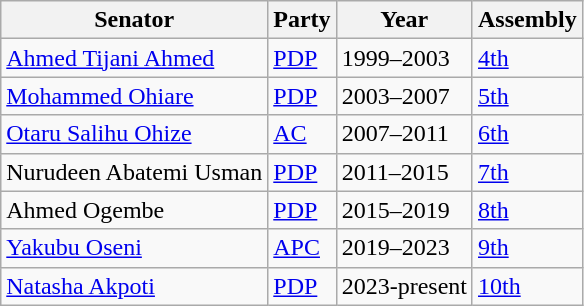<table class="wikitable">
<tr>
<th>Senator</th>
<th>Party</th>
<th>Year</th>
<th>Assembly</th>
</tr>
<tr>
<td><a href='#'>Ahmed Tijani Ahmed</a></td>
<td><a href='#'>PDP</a></td>
<td>1999–2003</td>
<td><a href='#'>4th</a></td>
</tr>
<tr>
<td><a href='#'>Mohammed Ohiare</a></td>
<td><a href='#'>PDP</a></td>
<td>2003–2007</td>
<td><a href='#'>5th</a></td>
</tr>
<tr>
<td><a href='#'>Otaru Salihu Ohize</a></td>
<td><a href='#'>AC</a></td>
<td>2007–2011</td>
<td><a href='#'>6th</a></td>
</tr>
<tr>
<td>Nurudeen Abatemi Usman</td>
<td><a href='#'>PDP</a></td>
<td>2011–2015</td>
<td><a href='#'>7th</a></td>
</tr>
<tr>
<td>Ahmed Ogembe</td>
<td><a href='#'>PDP</a></td>
<td>2015–2019</td>
<td><a href='#'>8th</a></td>
</tr>
<tr>
<td><a href='#'>Yakubu Oseni</a></td>
<td><a href='#'>APC</a></td>
<td>2019–2023</td>
<td><a href='#'>9th</a></td>
</tr>
<tr>
<td><a href='#'>Natasha Akpoti</a></td>
<td><a href='#'>PDP</a></td>
<td>2023-present</td>
<td><a href='#'>10th</a></td>
</tr>
</table>
